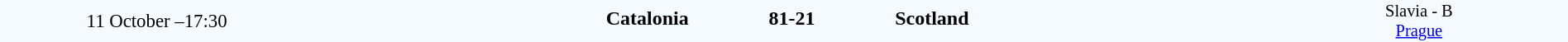<table style="width: 100%; background:#F5FAFF;" cellspacing="0">
<tr>
<td style=font-size:95% align=center rowspan=3 width=20%>11 October –17:30</td>
</tr>
<tr>
<td width=24% align=right><strong>Catalonia</strong> </td>
<td align=center width=13%><strong>81-21</strong></td>
<td width=24%> <strong>Scotland</strong></td>
<td style=font-size:85% rowspan=3 valign=top align=center>Slavia - B <br><a href='#'>Prague</a></td>
</tr>
<tr style=font-size:85%>
<td align=right></td>
<td align=center></td>
<td></td>
</tr>
</table>
